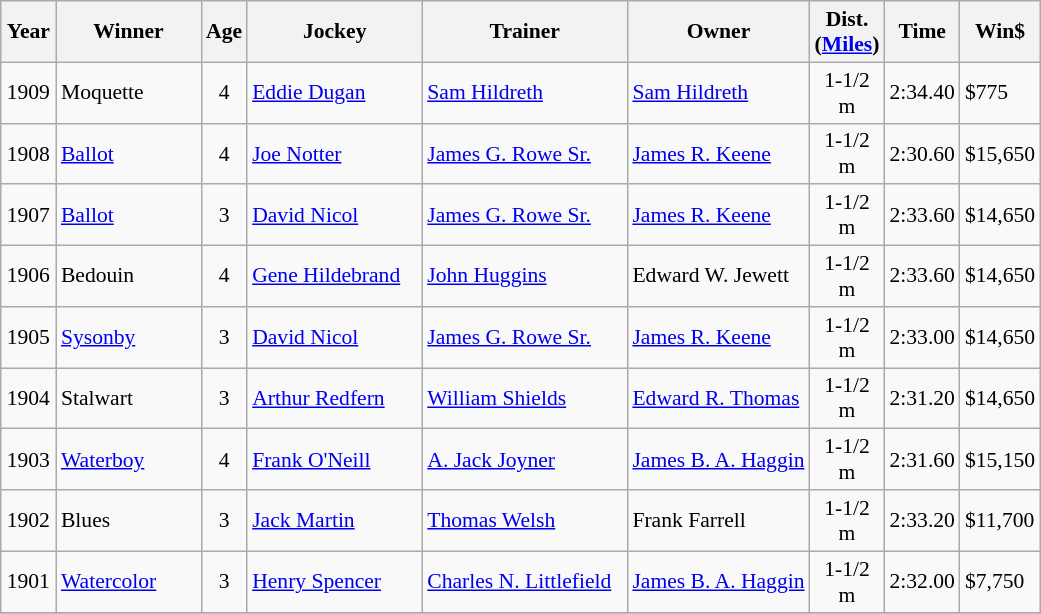<table class="wikitable sortable" style="font-size:90%">
<tr>
<th style="width:30px">Year<br></th>
<th style="width:90px">Winner<br></th>
<th style="width:20px">Age<br></th>
<th style="width:110px">Jockey<br></th>
<th style="width:130px">Trainer<br></th>
<th>Owner<br></th>
<th style="width:25px">Dist.<br> <span>(<a href='#'>Miles</a>)</span></th>
<th style="width:25px">Time<br></th>
<th style="width:25px">Win$<br></th>
</tr>
<tr>
<td align=center>1909</td>
<td>Moquette</td>
<td align=center>4</td>
<td><a href='#'>Eddie Dugan</a></td>
<td><a href='#'>Sam Hildreth</a></td>
<td><a href='#'>Sam Hildreth</a></td>
<td align=center>1-1/2 m</td>
<td>2:34.40</td>
<td>$775</td>
</tr>
<tr>
<td align=center>1908</td>
<td><a href='#'>Ballot</a></td>
<td align=center>4</td>
<td><a href='#'>Joe Notter</a></td>
<td><a href='#'>James G. Rowe Sr.</a></td>
<td><a href='#'>James R. Keene</a></td>
<td align=center>1-1/2 m</td>
<td>2:30.60</td>
<td>$15,650</td>
</tr>
<tr>
<td align=center>1907</td>
<td><a href='#'>Ballot</a></td>
<td align=center>3</td>
<td><a href='#'>David Nicol</a></td>
<td><a href='#'>James G. Rowe Sr.</a></td>
<td><a href='#'>James R. Keene</a></td>
<td align=center>1-1/2 m</td>
<td>2:33.60</td>
<td>$14,650</td>
</tr>
<tr>
<td align=center>1906</td>
<td>Bedouin</td>
<td align=center>4</td>
<td><a href='#'>Gene Hildebrand</a></td>
<td><a href='#'>John Huggins</a></td>
<td>Edward W. Jewett</td>
<td align=center>1-1/2 m</td>
<td>2:33.60</td>
<td>$14,650</td>
</tr>
<tr>
<td align=center>1905</td>
<td><a href='#'>Sysonby</a></td>
<td align=center>3</td>
<td><a href='#'>David Nicol</a></td>
<td><a href='#'>James G. Rowe Sr.</a></td>
<td><a href='#'>James R. Keene</a></td>
<td align=center>1-1/2 m</td>
<td>2:33.00</td>
<td>$14,650</td>
</tr>
<tr>
<td align=center>1904</td>
<td>Stalwart</td>
<td align=center>3</td>
<td><a href='#'>Arthur Redfern</a></td>
<td><a href='#'>William Shields</a></td>
<td><a href='#'>Edward R. Thomas</a></td>
<td align=center>1-1/2 m</td>
<td>2:31.20</td>
<td>$14,650</td>
</tr>
<tr>
<td align=center>1903</td>
<td><a href='#'>Waterboy</a></td>
<td align=center>4</td>
<td><a href='#'>Frank O'Neill</a></td>
<td><a href='#'>A. Jack Joyner</a></td>
<td><a href='#'>James B. A. Haggin</a></td>
<td align=center>1-1/2 m</td>
<td>2:31.60</td>
<td>$15,150</td>
</tr>
<tr>
<td align=center>1902</td>
<td>Blues</td>
<td align=center>3</td>
<td><a href='#'>Jack Martin</a></td>
<td><a href='#'>Thomas Welsh</a></td>
<td>Frank Farrell</td>
<td align=center>1-1/2 m</td>
<td>2:33.20</td>
<td>$11,700</td>
</tr>
<tr>
<td align=center>1901</td>
<td><a href='#'>Watercolor</a></td>
<td align=center>3</td>
<td><a href='#'>Henry Spencer</a></td>
<td><a href='#'>Charles N. Littlefield</a></td>
<td><a href='#'>James B. A. Haggin</a></td>
<td align=center>1-1/2 m</td>
<td>2:32.00</td>
<td>$7,750</td>
</tr>
<tr>
</tr>
</table>
